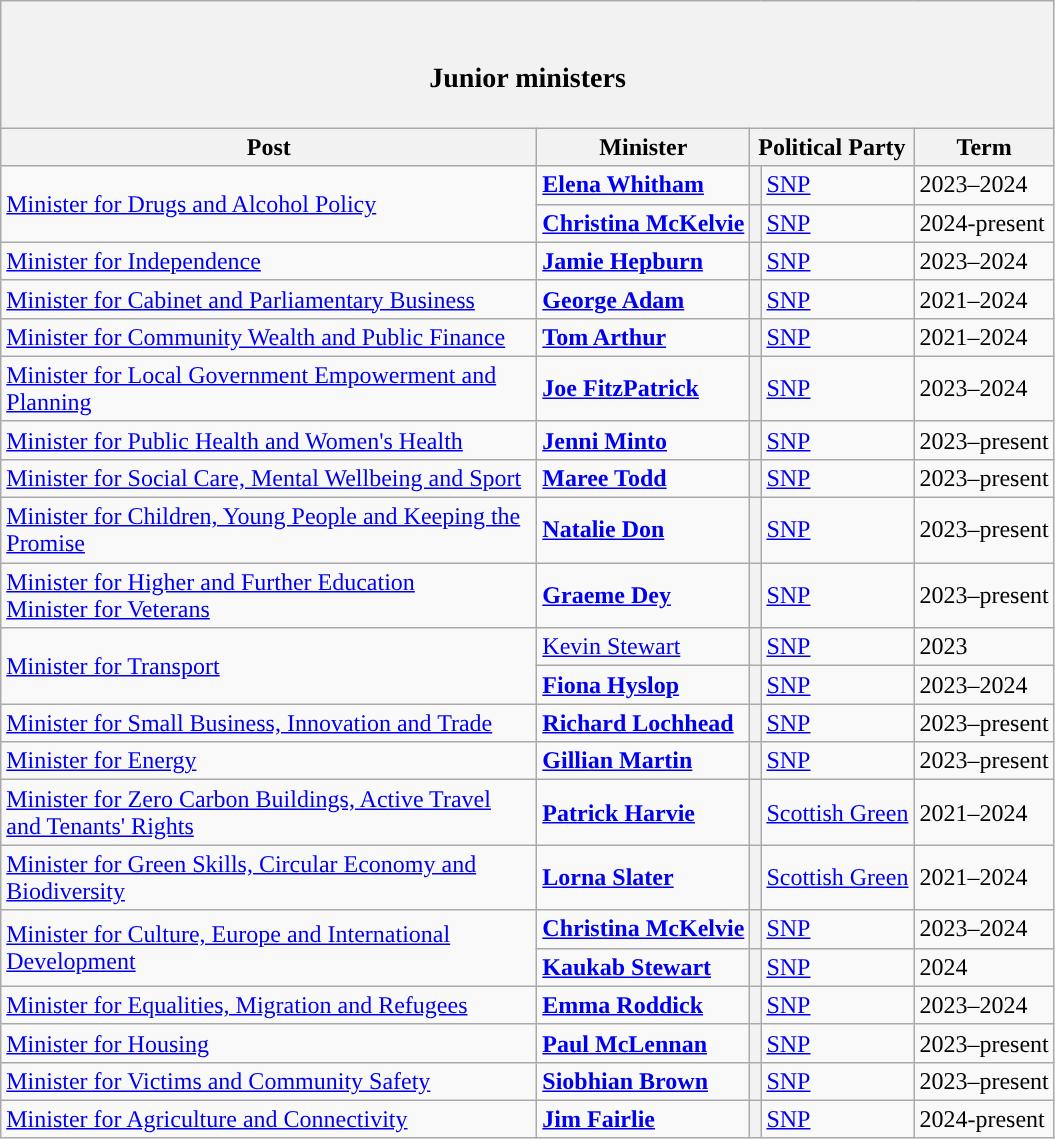<table class="wikitable">
<tr>
<th colspan="5"><br><h3>Junior ministers</h3></th>
</tr>
<tr>
<th style="width: 350px">Post</th>
<th>Minister</th>
<th colspan="2">Political Party</th>
<th>Term</th>
</tr>
<tr>
<td rowspan="2"><a href='#'>Minister for Drugs and Alcohol Policy</a></td>
<td><strong><a href='#'>Elena Whitham</a></strong> </td>
<th style="background-color: "></th>
<td><a href='#'>SNP</a></td>
<td>2023–2024</td>
</tr>
<tr>
<td><strong><a href='#'>Christina McKelvie</a></strong> </td>
<th style="background-color: "></th>
<td><a href='#'>SNP</a></td>
<td>2024-present</td>
</tr>
<tr>
<td><a href='#'>Minister for Independence</a></td>
<td><strong><a href='#'>Jamie Hepburn</a></strong> </td>
<th style="background-color: "></th>
<td><a href='#'>SNP</a></td>
<td>2023–2024</td>
</tr>
<tr>
<td><a href='#'>Minister for Cabinet and Parliamentary Business</a></td>
<td><strong><a href='#'>George Adam</a></strong> </td>
<th style="background-color: "></th>
<td><a href='#'>SNP</a></td>
<td>2021–2024</td>
</tr>
<tr>
<td><a href='#'>Minister for Community Wealth and Public Finance</a></td>
<td><a href='#'><strong>Tom Arthur</strong></a> </td>
<th style="background-color: "></th>
<td><a href='#'>SNP</a></td>
<td>2021–2024</td>
</tr>
<tr>
<td><a href='#'>Minister for Local Government Empowerment and Planning</a></td>
<td><strong><a href='#'>Joe FitzPatrick</a></strong> </td>
<th style="background-color: "></th>
<td><a href='#'>SNP</a></td>
<td>2023–2024</td>
</tr>
<tr>
<td><a href='#'>Minister for Public Health and Women's Health</a></td>
<td><strong><a href='#'>Jenni Minto</a></strong> </td>
<th style="background-color: "></th>
<td><a href='#'>SNP</a></td>
<td>2023–present</td>
</tr>
<tr>
<td><a href='#'>Minister for Social Care, Mental Wellbeing and Sport</a></td>
<td><strong><a href='#'>Maree Todd</a></strong> </td>
<th style="background-color: "></th>
<td><a href='#'>SNP</a></td>
<td>2023–present</td>
</tr>
<tr>
<td><a href='#'>Minister for Children, Young People and Keeping the Promise</a></td>
<td><strong><a href='#'>Natalie Don</a></strong> </td>
<th style="background-color: "></th>
<td><a href='#'>SNP</a></td>
<td>2023–present</td>
</tr>
<tr>
<td><a href='#'>Minister for Higher and Further Education</a><br><a href='#'>Minister for Veterans</a></td>
<td><strong><a href='#'>Graeme Dey</a></strong> </td>
<th style="background-color: "></th>
<td><a href='#'>SNP</a></td>
<td>2023–present</td>
</tr>
<tr>
<td rowspan="2"><a href='#'>Minister for Transport</a></td>
<td><a href='#'>Kevin Stewart</a> </td>
<th style="background-color: "></th>
<td><a href='#'>SNP</a></td>
<td>2023</td>
</tr>
<tr>
<td><strong><a href='#'>Fiona Hyslop</a></strong> </td>
<th style="background-color: "></th>
<td><a href='#'>SNP</a></td>
<td>2023–2024</td>
</tr>
<tr>
<td><a href='#'>Minister for Small Business, Innovation and Trade</a></td>
<td><strong><a href='#'>Richard Lochhead</a></strong> </td>
<th style="background-color: "></th>
<td><a href='#'>SNP</a></td>
<td>2023–present</td>
</tr>
<tr>
<td><a href='#'>Minister for Energy</a></td>
<td><strong><a href='#'>Gillian Martin</a></strong> </td>
<th style="background-color: "></th>
<td><a href='#'>SNP</a></td>
<td>2023–present</td>
</tr>
<tr>
<td><a href='#'>Minister for Zero Carbon Buildings, Active Travel and Tenants' Rights</a></td>
<td><strong><a href='#'>Patrick Harvie</a></strong> </td>
<th style="background-color: "></th>
<td><a href='#'>Scottish Green</a></td>
<td>2021–2024</td>
</tr>
<tr>
<td><a href='#'>Minister for Green Skills, Circular Economy and Biodiversity</a></td>
<td><strong><a href='#'>Lorna Slater</a></strong> </td>
<th style="background-color: "></th>
<td><a href='#'>Scottish Green</a></td>
<td>2021–2024</td>
</tr>
<tr>
<td rowspan="2"><a href='#'>Minister for Culture, Europe and International Development</a></td>
<td><strong><a href='#'>Christina McKelvie</a></strong> </td>
<th style="background-color: "></th>
<td><a href='#'>SNP</a></td>
<td>2023–2024</td>
</tr>
<tr>
<td><strong><a href='#'>Kaukab Stewart</a></strong> </td>
<th style="background-color: "></th>
<td><a href='#'>SNP</a></td>
<td>2024</td>
</tr>
<tr>
<td><a href='#'>Minister for Equalities, Migration and Refugees</a></td>
<td><strong><a href='#'>Emma Roddick</a></strong> </td>
<th style="background-color: "></th>
<td><a href='#'>SNP</a></td>
<td>2023–2024</td>
</tr>
<tr>
<td><a href='#'>Minister for Housing</a></td>
<td><strong><a href='#'>Paul McLennan</a></strong> </td>
<th style="background-color: "></th>
<td><a href='#'>SNP</a></td>
<td>2023–present</td>
</tr>
<tr>
<td><a href='#'>Minister for Victims and Community Safety</a></td>
<td><strong><a href='#'>Siobhian Brown</a></strong> </td>
<th style="background-color: "></th>
<td><a href='#'>SNP</a></td>
<td>2023–present</td>
</tr>
<tr>
<td><a href='#'>Minister for Agriculture and Connectivity</a></td>
<td><strong><a href='#'>Jim Fairlie</a></strong> </td>
<th style="background-color: "></th>
<td><a href='#'>SNP</a></td>
<td>2024-present</td>
</tr>
</table>
